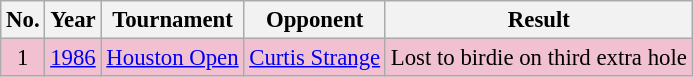<table class="wikitable" style="font-size:95%;">
<tr>
<th>No.</th>
<th>Year</th>
<th>Tournament</th>
<th>Opponent</th>
<th>Result</th>
</tr>
<tr style="background:#F2C1D1;">
<td align=center>1</td>
<td><a href='#'>1986</a></td>
<td><a href='#'>Houston Open</a></td>
<td> <a href='#'>Curtis Strange</a></td>
<td>Lost to birdie on third extra hole</td>
</tr>
</table>
